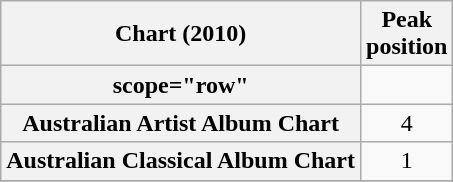<table class="wikitable sortable plainrowheaders" style="text-align:center;">
<tr>
<th scope="col">Chart (2010)</th>
<th scope="col">Peak<br>position</th>
</tr>
<tr>
<th>scope="row"</th>
</tr>
<tr>
<th scope="row">Australian Artist Album Chart</th>
<td>4</td>
</tr>
<tr>
<th scope="row">Australian Classical Album Chart</th>
<td>1</td>
</tr>
<tr>
</tr>
</table>
